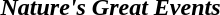<table class="collapsible collapsed" border="0" style="width:73%">
<tr>
<th style="width:12em; text-align:left"><em>Nature's Great Events</em>  </th>
</tr>
<tr>
<td colspan="2"; style="width:95%"><br></td>
</tr>
</table>
